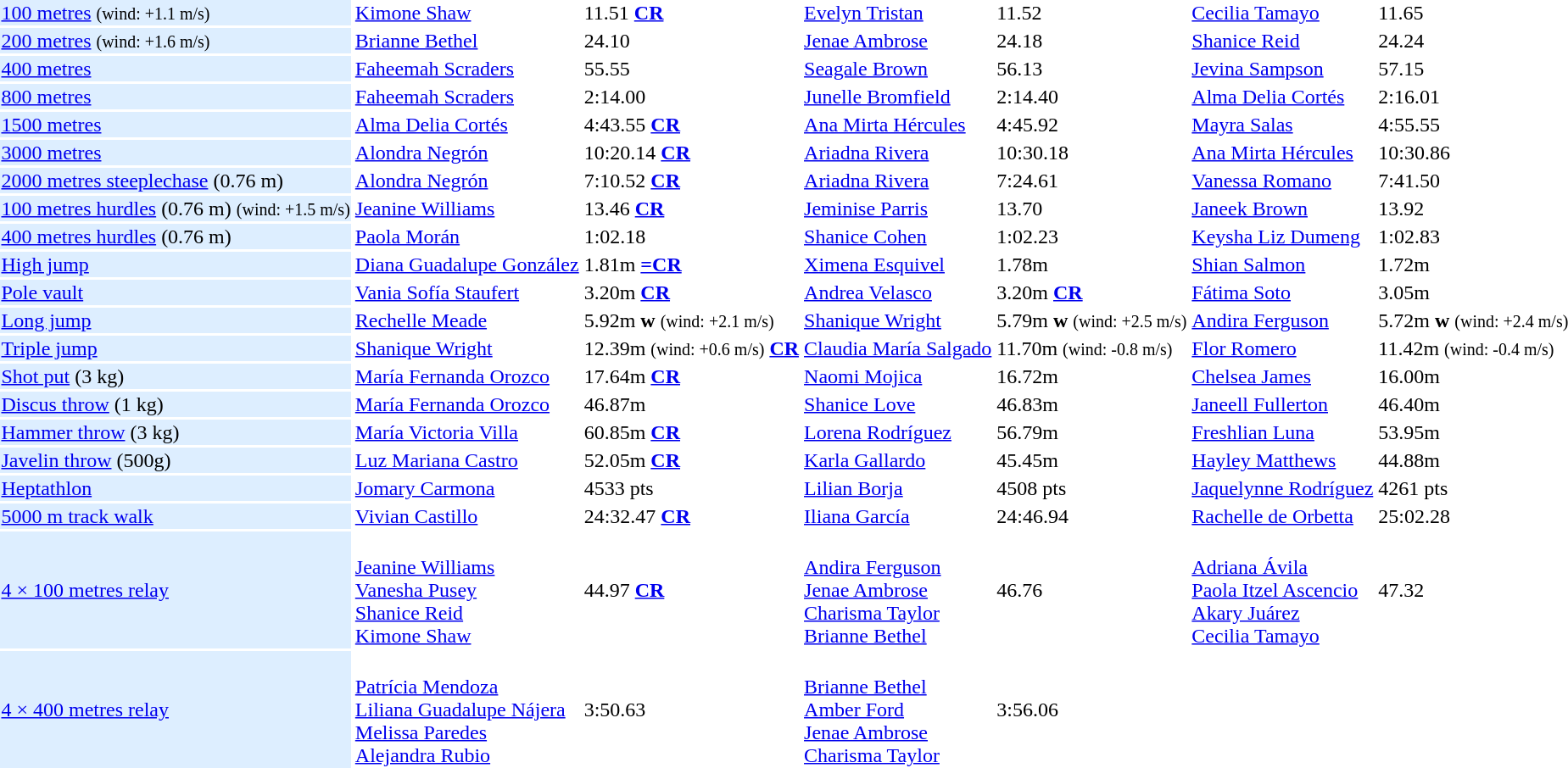<table>
<tr>
<td bgcolor = DDEEFF><a href='#'>100 metres</a> <small>(wind: +1.1 m/s)</small></td>
<td align=left><a href='#'>Kimone Shaw</a><br> </td>
<td>11.51 <strong><a href='#'>CR</a></strong></td>
<td align=left><a href='#'>Evelyn Tristan</a><br> </td>
<td>11.52</td>
<td align=left><a href='#'>Cecilia Tamayo</a><br> </td>
<td>11.65</td>
</tr>
<tr>
<td bgcolor = DDEEFF><a href='#'>200 metres</a> <small>(wind: +1.6 m/s)</small></td>
<td align=left><a href='#'>Brianne Bethel</a><br> </td>
<td>24.10</td>
<td align=left><a href='#'>Jenae Ambrose</a><br> </td>
<td>24.18</td>
<td align=left><a href='#'>Shanice Reid</a><br> </td>
<td>24.24</td>
</tr>
<tr>
<td bgcolor = DDEEFF><a href='#'>400 metres</a></td>
<td align=left><a href='#'>Faheemah Scraders</a><br> </td>
<td>55.55</td>
<td align=left><a href='#'>Seagale Brown</a><br> </td>
<td>56.13</td>
<td align=left><a href='#'>Jevina Sampson</a><br> </td>
<td>57.15</td>
</tr>
<tr>
<td bgcolor = DDEEFF><a href='#'>800 metres</a></td>
<td align=left><a href='#'>Faheemah Scraders</a><br> </td>
<td>2:14.00</td>
<td align=left><a href='#'>Junelle Bromfield</a><br> </td>
<td>2:14.40</td>
<td align=left><a href='#'>Alma Delia Cortés</a><br> </td>
<td>2:16.01</td>
</tr>
<tr>
<td bgcolor = DDEEFF><a href='#'>1500 metres</a></td>
<td align=left><a href='#'>Alma Delia Cortés</a><br> </td>
<td>4:43.55 <strong><a href='#'>CR</a></strong></td>
<td align=left><a href='#'>Ana Mirta Hércules</a><br> </td>
<td>4:45.92</td>
<td align=left><a href='#'>Mayra Salas</a><br> </td>
<td>4:55.55</td>
</tr>
<tr>
<td bgcolor = DDEEFF><a href='#'>3000 metres</a></td>
<td align=left><a href='#'>Alondra Negrón</a><br> </td>
<td>10:20.14 <strong><a href='#'>CR</a></strong></td>
<td align=left><a href='#'>Ariadna Rivera</a><br> </td>
<td>10:30.18</td>
<td align=left><a href='#'>Ana Mirta Hércules</a><br> </td>
<td>10:30.86</td>
</tr>
<tr>
<td bgcolor = DDEEFF><a href='#'>2000 metres steeplechase</a> (0.76 m)</td>
<td align=left><a href='#'>Alondra Negrón</a><br> </td>
<td>7:10.52 <strong><a href='#'>CR</a></strong></td>
<td align=left><a href='#'>Ariadna Rivera</a><br> </td>
<td>7:24.61</td>
<td align=left><a href='#'>Vanessa Romano</a><br> </td>
<td>7:41.50</td>
</tr>
<tr>
<td bgcolor = DDEEFF><a href='#'>100 metres hurdles</a>  (0.76 m) <small>(wind: +1.5 m/s)</small></td>
<td align=left><a href='#'>Jeanine Williams</a><br> </td>
<td>13.46 <strong><a href='#'>CR</a></strong></td>
<td align=left><a href='#'>Jeminise Parris</a><br> </td>
<td>13.70</td>
<td align=left><a href='#'>Janeek Brown</a><br> </td>
<td>13.92</td>
</tr>
<tr>
<td bgcolor = DDEEFF><a href='#'>400 metres hurdles</a> (0.76 m)</td>
<td align=left><a href='#'>Paola Morán</a><br> </td>
<td>1:02.18</td>
<td align=left><a href='#'>Shanice Cohen</a><br> </td>
<td>1:02.23</td>
<td align=left><a href='#'>Keysha Liz Dumeng</a><br> </td>
<td>1:02.83</td>
</tr>
<tr>
<td bgcolor = DDEEFF><a href='#'>High jump</a></td>
<td align=left><a href='#'>Diana Guadalupe González</a><br> </td>
<td>1.81m <strong><a href='#'>=CR</a></strong></td>
<td align=left><a href='#'>Ximena Esquivel</a><br> </td>
<td>1.78m</td>
<td align=left><a href='#'>Shian Salmon</a><br> </td>
<td>1.72m</td>
</tr>
<tr>
<td bgcolor = DDEEFF><a href='#'>Pole vault</a></td>
<td align=left><a href='#'>Vania Sofía Staufert</a><br> </td>
<td>3.20m <strong><a href='#'>CR</a></strong></td>
<td align=left><a href='#'>Andrea Velasco</a><br> </td>
<td>3.20m <strong><a href='#'>CR</a></strong></td>
<td align=left><a href='#'>Fátima Soto</a><br> </td>
<td>3.05m</td>
</tr>
<tr>
<td bgcolor = DDEEFF><a href='#'>Long jump</a></td>
<td align=left><a href='#'>Rechelle Meade</a><br> </td>
<td>5.92m <strong>w</strong> <small>(wind: +2.1 m/s)</small></td>
<td align=left><a href='#'>Shanique Wright</a><br> </td>
<td>5.79m <strong>w</strong> <small>(wind: +2.5 m/s)</small></td>
<td align=left><a href='#'>Andira Ferguson</a><br> </td>
<td>5.72m <strong>w</strong> <small>(wind: +2.4 m/s)</small></td>
</tr>
<tr>
<td bgcolor = DDEEFF><a href='#'>Triple jump</a></td>
<td align=left><a href='#'>Shanique Wright</a><br> </td>
<td>12.39m <small>(wind: +0.6 m/s)</small> <strong><a href='#'>CR</a></strong></td>
<td align=left><a href='#'>Claudia María Salgado</a><br> </td>
<td>11.70m <small>(wind: -0.8 m/s)</small></td>
<td align=left><a href='#'>Flor Romero</a><br> </td>
<td>11.42m <small>(wind: -0.4 m/s)</small></td>
</tr>
<tr>
<td bgcolor = DDEEFF><a href='#'>Shot put</a> (3 kg)</td>
<td align=left><a href='#'>María Fernanda Orozco</a><br> </td>
<td>17.64m <strong><a href='#'>CR</a></strong></td>
<td align=left><a href='#'>Naomi Mojica</a><br> </td>
<td>16.72m</td>
<td align=left><a href='#'>Chelsea James</a><br> </td>
<td>16.00m</td>
</tr>
<tr>
<td bgcolor = DDEEFF><a href='#'>Discus throw</a> (1 kg)</td>
<td align=left><a href='#'>María Fernanda Orozco</a><br> </td>
<td>46.87m</td>
<td align=left><a href='#'>Shanice Love</a><br> </td>
<td>46.83m</td>
<td align=left><a href='#'>Janeell Fullerton</a><br> </td>
<td>46.40m</td>
</tr>
<tr>
<td bgcolor = DDEEFF><a href='#'>Hammer throw</a> (3 kg)</td>
<td align=left><a href='#'>María Victoria Villa</a><br> </td>
<td>60.85m <strong><a href='#'>CR</a></strong></td>
<td align=left><a href='#'>Lorena Rodríguez</a><br> </td>
<td>56.79m</td>
<td align=left><a href='#'>Freshlian Luna</a><br> </td>
<td>53.95m</td>
</tr>
<tr>
<td bgcolor = DDEEFF><a href='#'>Javelin throw</a> (500g)</td>
<td align=left><a href='#'>Luz Mariana Castro</a><br> </td>
<td>52.05m <strong><a href='#'>CR</a></strong></td>
<td align=left><a href='#'>Karla Gallardo</a><br> </td>
<td>45.45m</td>
<td align=left><a href='#'>Hayley Matthews</a><br> </td>
<td>44.88m</td>
</tr>
<tr>
<td bgcolor = DDEEFF><a href='#'>Heptathlon</a></td>
<td align=left><a href='#'>Jomary Carmona</a><br> </td>
<td>4533 pts</td>
<td align=left><a href='#'>Lilian Borja</a><br> </td>
<td>4508 pts</td>
<td align=left><a href='#'>Jaquelynne Rodríguez</a><br> </td>
<td>4261 pts</td>
</tr>
<tr>
<td bgcolor = DDEEFF><a href='#'>5000 m track walk</a></td>
<td align=left><a href='#'>Vivian Castillo</a><br> </td>
<td>24:32.47 <strong><a href='#'>CR</a></strong></td>
<td align=left><a href='#'>Iliana García</a><br> </td>
<td>24:46.94</td>
<td align=left><a href='#'>Rachelle de Orbetta</a><br> </td>
<td>25:02.28</td>
</tr>
<tr>
<td bgcolor = DDEEFF><a href='#'>4 × 100 metres relay</a></td>
<td> <br><a href='#'>Jeanine Williams</a><br><a href='#'>Vanesha Pusey</a><br><a href='#'>Shanice Reid</a><br><a href='#'>Kimone Shaw</a></td>
<td>44.97 <strong><a href='#'>CR</a></strong></td>
<td> <br><a href='#'>Andira Ferguson</a><br><a href='#'>Jenae Ambrose</a><br><a href='#'>Charisma Taylor</a><br><a href='#'>Brianne Bethel</a></td>
<td>46.76</td>
<td> <br><a href='#'>Adriana Ávila</a><br><a href='#'>Paola Itzel Ascencio</a><br><a href='#'>Akary Juárez</a><br><a href='#'>Cecilia Tamayo</a></td>
<td>47.32</td>
</tr>
<tr>
<td bgcolor = DDEEFF><a href='#'>4 × 400 metres relay</a></td>
<td> <br><a href='#'>Patrícia Mendoza</a><br><a href='#'>Liliana Guadalupe Nájera</a><br><a href='#'>Melissa Paredes</a><br><a href='#'>Alejandra Rubio</a></td>
<td>3:50.63</td>
<td> <br><a href='#'>Brianne Bethel</a><br><a href='#'>Amber Ford</a><br><a href='#'>Jenae Ambrose</a><br><a href='#'>Charisma Taylor</a></td>
<td>3:56.06</td>
<td></td>
<td></td>
</tr>
</table>
